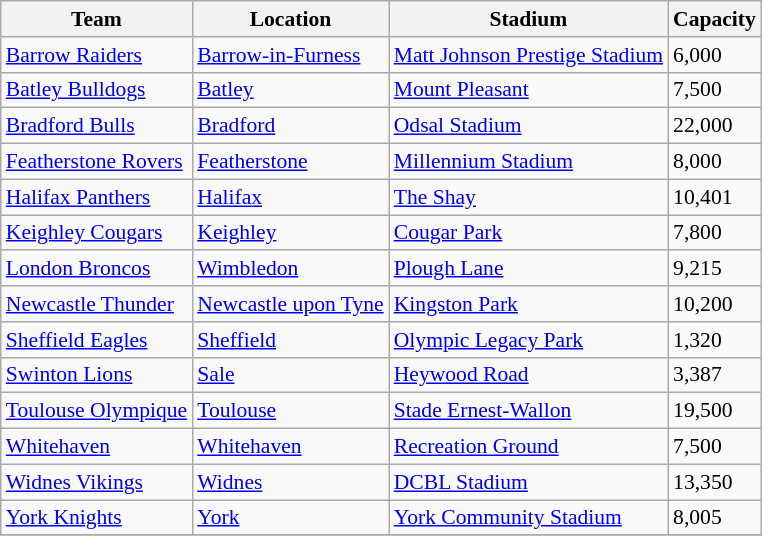<table class="wikitable sortable" style="font-size:90%;">
<tr>
<th>Team</th>
<th>Location</th>
<th>Stadium</th>
<th>Capacity</th>
</tr>
<tr>
<td> <a href='#'>Barrow Raiders</a></td>
<td><a href='#'>Barrow-in-Furness</a></td>
<td><a href='#'>Matt Johnson Prestige Stadium</a></td>
<td>6,000</td>
</tr>
<tr>
<td> <a href='#'>Batley Bulldogs</a></td>
<td><a href='#'>Batley</a></td>
<td><a href='#'>Mount Pleasant</a></td>
<td>7,500</td>
</tr>
<tr>
<td> <a href='#'>Bradford Bulls</a></td>
<td><a href='#'>Bradford</a></td>
<td><a href='#'>Odsal Stadium</a></td>
<td>22,000</td>
</tr>
<tr>
<td> <a href='#'>Featherstone Rovers</a></td>
<td><a href='#'>Featherstone</a></td>
<td><a href='#'>Millennium Stadium</a></td>
<td>8,000</td>
</tr>
<tr>
<td> <a href='#'>Halifax Panthers</a></td>
<td><a href='#'>Halifax</a></td>
<td><a href='#'>The Shay</a></td>
<td>10,401</td>
</tr>
<tr>
<td> <a href='#'>Keighley Cougars</a></td>
<td><a href='#'>Keighley</a></td>
<td><a href='#'>Cougar Park</a></td>
<td>7,800</td>
</tr>
<tr>
<td> <a href='#'>London Broncos</a></td>
<td><a href='#'>Wimbledon</a></td>
<td><a href='#'>Plough Lane</a></td>
<td>9,215</td>
</tr>
<tr>
<td> <a href='#'>Newcastle Thunder</a></td>
<td><a href='#'>Newcastle upon Tyne</a></td>
<td><a href='#'>Kingston Park</a></td>
<td>10,200</td>
</tr>
<tr>
<td> <a href='#'>Sheffield Eagles</a></td>
<td><a href='#'>Sheffield</a></td>
<td><a href='#'>Olympic Legacy Park</a></td>
<td>1,320</td>
</tr>
<tr>
<td> <a href='#'>Swinton Lions</a></td>
<td><a href='#'>Sale</a></td>
<td><a href='#'>Heywood Road</a></td>
<td>3,387</td>
</tr>
<tr>
<td> <a href='#'>Toulouse Olympique</a></td>
<td><a href='#'>Toulouse</a></td>
<td><a href='#'>Stade Ernest-Wallon</a></td>
<td>19,500</td>
</tr>
<tr>
<td> <a href='#'>Whitehaven</a></td>
<td><a href='#'>Whitehaven</a></td>
<td><a href='#'>Recreation Ground</a></td>
<td>7,500</td>
</tr>
<tr>
<td> <a href='#'>Widnes Vikings</a></td>
<td><a href='#'>Widnes</a></td>
<td><a href='#'>DCBL Stadium</a></td>
<td>13,350</td>
</tr>
<tr>
<td> <a href='#'>York Knights</a></td>
<td><a href='#'>York</a></td>
<td><a href='#'>York Community Stadium</a></td>
<td>8,005</td>
</tr>
<tr>
</tr>
</table>
